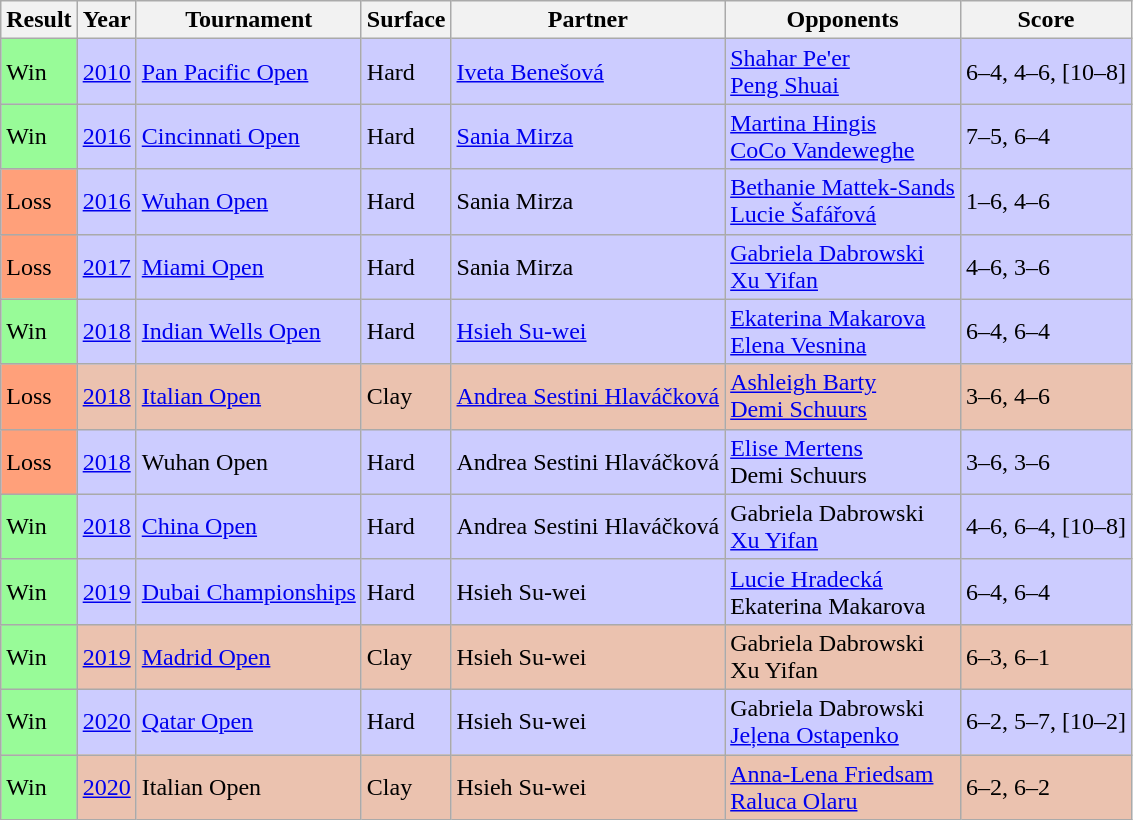<table class="sortable wikitable">
<tr>
<th>Result</th>
<th>Year</th>
<th>Tournament</th>
<th>Surface</th>
<th>Partner</th>
<th>Opponents</th>
<th class=unsortable>Score</th>
</tr>
<tr style=background:#ccf>
<td style=background:#98fb98>Win</td>
<td><a href='#'>2010</a></td>
<td><a href='#'>Pan Pacific Open</a></td>
<td>Hard</td>
<td> <a href='#'>Iveta Benešová</a></td>
<td> <a href='#'>Shahar Pe'er</a> <br>  <a href='#'>Peng Shuai</a></td>
<td>6–4, 4–6, [10–8]</td>
</tr>
<tr style=background:#ccf>
<td style=background:#98fb98>Win</td>
<td><a href='#'>2016</a></td>
<td><a href='#'>Cincinnati Open</a></td>
<td>Hard</td>
<td> <a href='#'>Sania Mirza</a></td>
<td> <a href='#'>Martina Hingis</a> <br>  <a href='#'>CoCo Vandeweghe</a></td>
<td>7–5, 6–4</td>
</tr>
<tr style=background:#ccf>
<td style=background:#ffa07a>Loss</td>
<td><a href='#'>2016</a></td>
<td><a href='#'>Wuhan Open</a></td>
<td>Hard</td>
<td> Sania Mirza</td>
<td> <a href='#'>Bethanie Mattek-Sands</a> <br>  <a href='#'>Lucie Šafářová</a></td>
<td>1–6, 4–6</td>
</tr>
<tr style=background:#ccf>
<td style=background:#ffa07a>Loss</td>
<td><a href='#'>2017</a></td>
<td><a href='#'>Miami Open</a></td>
<td>Hard</td>
<td> Sania Mirza</td>
<td> <a href='#'>Gabriela Dabrowski</a> <br>  <a href='#'>Xu Yifan</a></td>
<td>4–6, 3–6</td>
</tr>
<tr style=background:#ccf>
<td style=background:#98fb98>Win</td>
<td><a href='#'>2018</a></td>
<td><a href='#'>Indian Wells Open</a></td>
<td>Hard</td>
<td> <a href='#'>Hsieh Su-wei</a></td>
<td> <a href='#'>Ekaterina Makarova</a> <br>  <a href='#'>Elena Vesnina</a></td>
<td>6–4, 6–4</td>
</tr>
<tr style=background:#ebc2af>
<td style=background:#ffa07a>Loss</td>
<td><a href='#'>2018</a></td>
<td><a href='#'>Italian Open</a></td>
<td>Clay</td>
<td> <a href='#'>Andrea Sestini Hlaváčková</a></td>
<td> <a href='#'>Ashleigh Barty</a> <br>  <a href='#'>Demi Schuurs</a></td>
<td>3–6, 4–6</td>
</tr>
<tr style=background:#ccf>
<td style=background:#ffa07a>Loss</td>
<td><a href='#'>2018</a></td>
<td>Wuhan Open</td>
<td>Hard</td>
<td> Andrea Sestini Hlaváčková</td>
<td> <a href='#'>Elise Mertens</a> <br>  Demi Schuurs</td>
<td>3–6, 3–6</td>
</tr>
<tr style=background:#ccf>
<td style=background:#98fb98>Win</td>
<td><a href='#'>2018</a></td>
<td><a href='#'>China Open</a></td>
<td>Hard</td>
<td> Andrea Sestini Hlaváčková</td>
<td> Gabriela Dabrowski <br>  <a href='#'>Xu Yifan</a></td>
<td>4–6, 6–4, [10–8]</td>
</tr>
<tr style=background:#ccf>
<td style=background:#98fb98>Win</td>
<td><a href='#'>2019</a></td>
<td><a href='#'>Dubai Championships</a></td>
<td>Hard</td>
<td> Hsieh Su-wei</td>
<td> <a href='#'>Lucie Hradecká</a> <br>  Ekaterina Makarova</td>
<td>6–4, 6–4</td>
</tr>
<tr style=background:#EBC2AF>
<td style=background:#98fb98>Win</td>
<td><a href='#'>2019</a></td>
<td><a href='#'>Madrid Open</a></td>
<td>Clay</td>
<td> Hsieh Su-wei</td>
<td> Gabriela Dabrowski <br>  Xu Yifan</td>
<td>6–3, 6–1</td>
</tr>
<tr style=background:#ccf>
<td style=background:#98fb98>Win</td>
<td><a href='#'>2020</a></td>
<td><a href='#'>Qatar Open</a></td>
<td>Hard</td>
<td> Hsieh Su-wei</td>
<td> Gabriela Dabrowski <br>  <a href='#'>Jeļena Ostapenko</a></td>
<td>6–2, 5–7, [10–2]</td>
</tr>
<tr style=background:#EBC2AF>
<td style=background:#98fb98>Win</td>
<td><a href='#'>2020</a></td>
<td>Italian Open</td>
<td>Clay</td>
<td> Hsieh Su-wei</td>
<td> <a href='#'>Anna-Lena Friedsam</a><br>  <a href='#'>Raluca Olaru</a></td>
<td>6–2, 6–2</td>
</tr>
</table>
